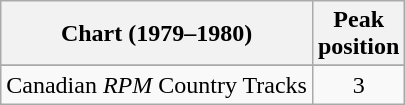<table class="wikitable sortable">
<tr>
<th align="left">Chart (1979–1980)</th>
<th align="center">Peak<br>position</th>
</tr>
<tr>
</tr>
<tr>
<td align="left">Canadian <em>RPM</em> Country Tracks</td>
<td align="center">3</td>
</tr>
</table>
